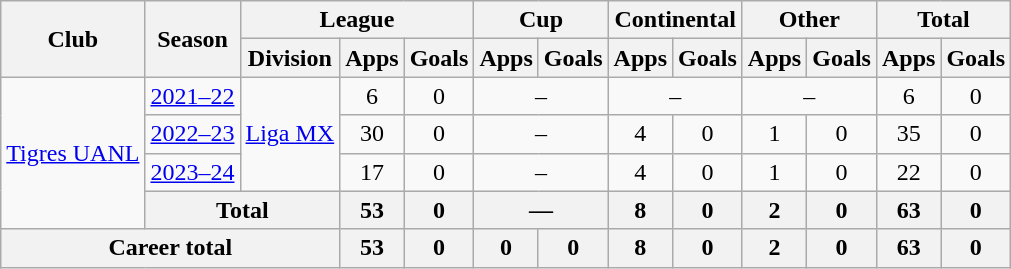<table class="wikitable" style="text-align: center">
<tr>
<th rowspan="2">Club</th>
<th rowspan="2">Season</th>
<th colspan="3">League</th>
<th colspan="2">Cup</th>
<th colspan="2">Continental</th>
<th colspan="2">Other</th>
<th colspan="2">Total</th>
</tr>
<tr>
<th>Division</th>
<th>Apps</th>
<th>Goals</th>
<th>Apps</th>
<th>Goals</th>
<th>Apps</th>
<th>Goals</th>
<th>Apps</th>
<th>Goals</th>
<th>Apps</th>
<th>Goals</th>
</tr>
<tr>
<td rowspan="4"><a href='#'>Tigres UANL</a></td>
<td><a href='#'>2021–22</a></td>
<td rowspan="3"><a href='#'>Liga MX</a></td>
<td>6</td>
<td>0</td>
<td colspan="2">–</td>
<td colspan="2">–</td>
<td colspan="2">–</td>
<td>6</td>
<td>0</td>
</tr>
<tr>
<td><a href='#'>2022–23</a></td>
<td>30</td>
<td>0</td>
<td colspan="2">–</td>
<td>4</td>
<td>0</td>
<td>1</td>
<td>0</td>
<td>35</td>
<td>0</td>
</tr>
<tr>
<td><a href='#'>2023–24</a></td>
<td>17</td>
<td>0</td>
<td colspan="2">–</td>
<td>4</td>
<td>0</td>
<td>1</td>
<td>0</td>
<td>22</td>
<td>0</td>
</tr>
<tr>
<th colspan="2">Total</th>
<th>53</th>
<th>0</th>
<th colspan="2">—</th>
<th>8</th>
<th>0</th>
<th>2</th>
<th>0</th>
<th>63</th>
<th>0</th>
</tr>
<tr>
<th colspan="3"><strong>Career total</strong></th>
<th>53</th>
<th>0</th>
<th>0</th>
<th>0</th>
<th>8</th>
<th>0</th>
<th>2</th>
<th>0</th>
<th>63</th>
<th>0</th>
</tr>
</table>
